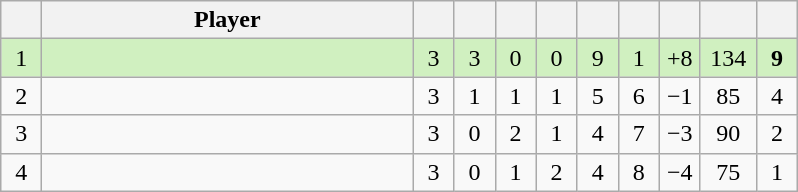<table class="wikitable" style="text-align:center; margin: 1em auto 1em auto, align:left">
<tr>
<th width=20></th>
<th width=240>Player</th>
<th width=20></th>
<th width=20></th>
<th width=20></th>
<th width=20></th>
<th width=20></th>
<th width=20></th>
<th width=20></th>
<th width=30></th>
<th width=20></th>
</tr>
<tr style="background:#D0F0C0;">
<td>1</td>
<td align=left></td>
<td>3</td>
<td>3</td>
<td>0</td>
<td>0</td>
<td>9</td>
<td>1</td>
<td>+8</td>
<td>134</td>
<td><strong>9</strong></td>
</tr>
<tr style=>
<td>2</td>
<td align=left></td>
<td>3</td>
<td>1</td>
<td>1</td>
<td>1</td>
<td>5</td>
<td>6</td>
<td>−1</td>
<td>85</td>
<td>4</td>
</tr>
<tr style=>
<td>3</td>
<td align=left></td>
<td>3</td>
<td>0</td>
<td>2</td>
<td>1</td>
<td>4</td>
<td>7</td>
<td>−3</td>
<td>90</td>
<td>2</td>
</tr>
<tr style=>
<td>4</td>
<td align=left></td>
<td>3</td>
<td>0</td>
<td>1</td>
<td>2</td>
<td>4</td>
<td>8</td>
<td>−4</td>
<td>75</td>
<td>1</td>
</tr>
</table>
